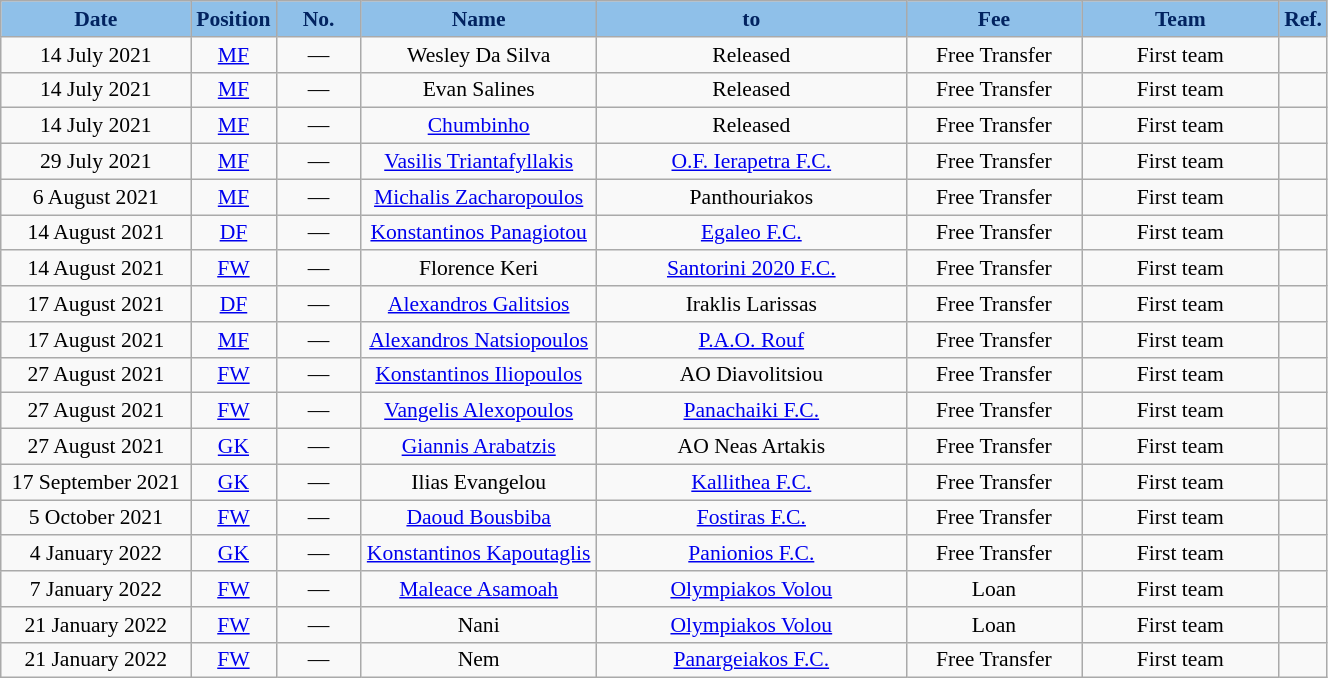<table class="wikitable" style="text-align:center; font-size:90%; ">
<tr>
<th style="background:#8FC0E9; color:#022360; width:120px;">Date</th>
<th style="background:#8FC0E9; color:#022360; width:50px;">Position</th>
<th style="background:#8FC0E9; color:#022360; width:50px;">No.</th>
<th style="background:#8FC0E9; color:#022360; width:150px;">Name</th>
<th style="background:#8FC0E9; color:#022360; width:200px;">to</th>
<th style="background:#8FC0E9; color:#022360; width:110px;">Fee</th>
<th style="background:#8FC0E9; color:#022360; width:125px;">Team</th>
<th style="background:#8FC0E9; color:#022360; width:25px;">Ref.</th>
</tr>
<tr>
<td>14 July 2021</td>
<td><a href='#'>MF</a></td>
<td>—</td>
<td> Wesley Da Silva</td>
<td>Released</td>
<td>Free Transfer</td>
<td>First team</td>
<td></td>
</tr>
<tr>
<td>14 July 2021</td>
<td><a href='#'>MF</a></td>
<td>—</td>
<td> Evan Salines</td>
<td>Released</td>
<td>Free Transfer</td>
<td>First team</td>
<td></td>
</tr>
<tr>
<td>14 July 2021</td>
<td><a href='#'>MF</a></td>
<td>—</td>
<td> <a href='#'>Chumbinho</a></td>
<td>Released</td>
<td>Free Transfer</td>
<td>First team</td>
<td></td>
</tr>
<tr>
<td>29 July 2021</td>
<td><a href='#'>MF</a></td>
<td>—</td>
<td> <a href='#'>Vasilis Triantafyllakis</a></td>
<td> <a href='#'>O.F. Ierapetra F.C.</a></td>
<td>Free Transfer</td>
<td>First team</td>
<td></td>
</tr>
<tr>
<td>6 August 2021</td>
<td><a href='#'>MF</a></td>
<td>—</td>
<td> <a href='#'>Michalis Zacharopoulos</a></td>
<td> Panthouriakos</td>
<td>Free Transfer</td>
<td>First team</td>
<td></td>
</tr>
<tr>
<td>14 August 2021</td>
<td><a href='#'>DF</a></td>
<td>—</td>
<td> <a href='#'>Konstantinos Panagiotou</a></td>
<td> <a href='#'>Egaleo F.C.</a></td>
<td>Free Transfer</td>
<td>First team</td>
<td></td>
</tr>
<tr>
<td>14 August 2021</td>
<td><a href='#'>FW</a></td>
<td>—</td>
<td> Florence Keri</td>
<td> <a href='#'>Santorini 2020 F.C.</a></td>
<td>Free Transfer</td>
<td>First team</td>
<td></td>
</tr>
<tr>
<td>17 August 2021</td>
<td><a href='#'>DF</a></td>
<td>—</td>
<td> <a href='#'>Alexandros Galitsios</a></td>
<td> Iraklis Larissas</td>
<td>Free Transfer</td>
<td>First team</td>
<td></td>
</tr>
<tr>
<td>17 August 2021</td>
<td><a href='#'>MF</a></td>
<td>—</td>
<td> <a href='#'>Alexandros Natsiopoulos</a></td>
<td> <a href='#'>P.A.O. Rouf</a></td>
<td>Free Transfer</td>
<td>First team</td>
<td></td>
</tr>
<tr>
<td>27 August 2021</td>
<td><a href='#'>FW</a></td>
<td>—</td>
<td> <a href='#'>Konstantinos Iliopoulos</a></td>
<td> AO Diavolitsiou</td>
<td>Free Transfer</td>
<td>First team</td>
<td></td>
</tr>
<tr>
<td>27 August 2021</td>
<td><a href='#'>FW</a></td>
<td>—</td>
<td> <a href='#'>Vangelis Alexopoulos</a></td>
<td> <a href='#'>Panachaiki F.C.</a></td>
<td>Free Transfer</td>
<td>First team</td>
<td></td>
</tr>
<tr>
<td>27 August 2021</td>
<td><a href='#'>GK</a></td>
<td>—</td>
<td> <a href='#'>Giannis Arabatzis</a></td>
<td> AO Neas Artakis</td>
<td>Free Transfer</td>
<td>First team</td>
<td></td>
</tr>
<tr>
<td>17 September 2021</td>
<td><a href='#'>GK</a></td>
<td>—</td>
<td> Ilias Evangelou</td>
<td> <a href='#'>Kallithea F.C.</a></td>
<td>Free Transfer</td>
<td>First team</td>
<td></td>
</tr>
<tr>
<td>5 October 2021</td>
<td><a href='#'>FW</a></td>
<td>—</td>
<td> <a href='#'>Daoud Bousbiba</a></td>
<td> <a href='#'>Fostiras F.C.</a></td>
<td>Free Transfer</td>
<td>First team</td>
<td></td>
</tr>
<tr>
<td>4 January 2022</td>
<td><a href='#'>GK</a></td>
<td>—</td>
<td> <a href='#'>Konstantinos Kapoutaglis</a></td>
<td> <a href='#'>Panionios F.C.</a></td>
<td>Free Transfer</td>
<td>First team</td>
<td></td>
</tr>
<tr>
<td>7 January 2022</td>
<td><a href='#'>FW</a></td>
<td>—</td>
<td> <a href='#'>Maleace Asamoah</a></td>
<td> <a href='#'>Olympiakos Volou</a></td>
<td>Loan</td>
<td>First team</td>
<td></td>
</tr>
<tr>
<td>21 January 2022</td>
<td><a href='#'>FW</a></td>
<td>—</td>
<td> Nani</td>
<td> <a href='#'>Olympiakos Volou</a></td>
<td>Loan</td>
<td>First team</td>
<td></td>
</tr>
<tr>
<td>21 January 2022</td>
<td><a href='#'>FW</a></td>
<td>—</td>
<td> Nem</td>
<td> <a href='#'>Panargeiakos F.C.</a></td>
<td>Free Transfer</td>
<td>First team</td>
<td></td>
</tr>
</table>
